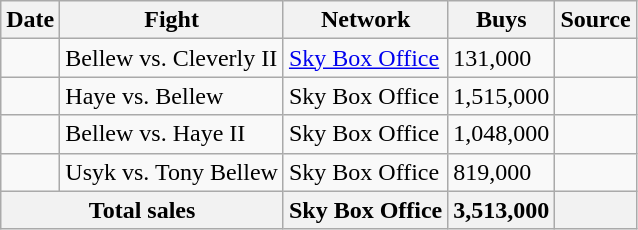<table class="wikitable sortable">
<tr>
<th>Date</th>
<th>Fight</th>
<th>Network</th>
<th>Buys</th>
<th>Source</th>
</tr>
<tr>
<td></td>
<td>Bellew vs. Cleverly II</td>
<td><a href='#'>Sky Box Office</a></td>
<td>131,000</td>
<td></td>
</tr>
<tr>
<td></td>
<td>Haye vs. Bellew</td>
<td>Sky Box Office</td>
<td>1,515,000</td>
<td></td>
</tr>
<tr>
<td></td>
<td>Bellew vs. Haye II</td>
<td>Sky Box Office</td>
<td>1,048,000</td>
<td></td>
</tr>
<tr>
<td></td>
<td>Usyk vs. Tony Bellew</td>
<td>Sky Box Office</td>
<td>819,000</td>
<td></td>
</tr>
<tr>
<th colspan="2">Total sales</th>
<th>Sky Box Office</th>
<th>3,513,000</th>
<th></th>
</tr>
</table>
